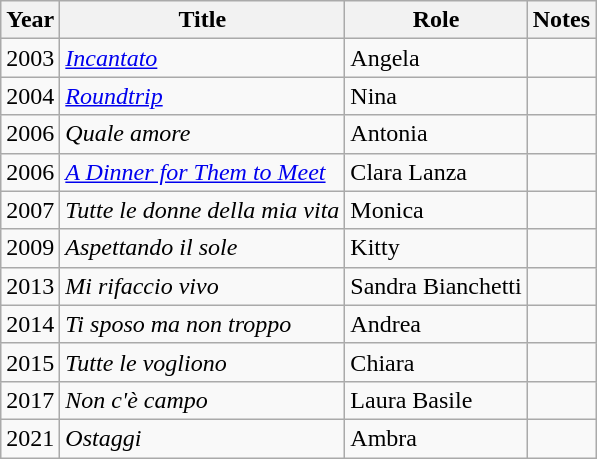<table class="wikitable sortable">
<tr>
<th>Year</th>
<th>Title</th>
<th>Role</th>
<th>Notes</th>
</tr>
<tr>
<td>2003</td>
<td><em><a href='#'>Incantato</a></em></td>
<td>Angela</td>
<td></td>
</tr>
<tr>
<td>2004</td>
<td><em><a href='#'>Roundtrip</a></em></td>
<td>Nina</td>
<td></td>
</tr>
<tr>
<td>2006</td>
<td><em>Quale amore</em></td>
<td>Antonia</td>
<td></td>
</tr>
<tr>
<td>2006</td>
<td><em><a href='#'>A Dinner for Them to Meet</a></em></td>
<td>Clara Lanza</td>
<td></td>
</tr>
<tr>
<td>2007</td>
<td><em>Tutte le donne della mia vita</em></td>
<td>Monica</td>
<td></td>
</tr>
<tr>
<td>2009</td>
<td><em>Aspettando il sole</em></td>
<td>Kitty</td>
<td></td>
</tr>
<tr>
<td>2013</td>
<td><em>Mi rifaccio vivo</em></td>
<td>Sandra Bianchetti</td>
<td></td>
</tr>
<tr>
<td>2014</td>
<td><em>Ti sposo ma non troppo</em></td>
<td>Andrea</td>
<td></td>
</tr>
<tr>
<td>2015</td>
<td><em>Tutte le vogliono</em></td>
<td>Chiara</td>
<td></td>
</tr>
<tr>
<td>2017</td>
<td><em>Non c'è campo</em></td>
<td>Laura Basile</td>
<td></td>
</tr>
<tr>
<td>2021</td>
<td><em>Ostaggi</em></td>
<td>Ambra</td>
<td></td>
</tr>
</table>
